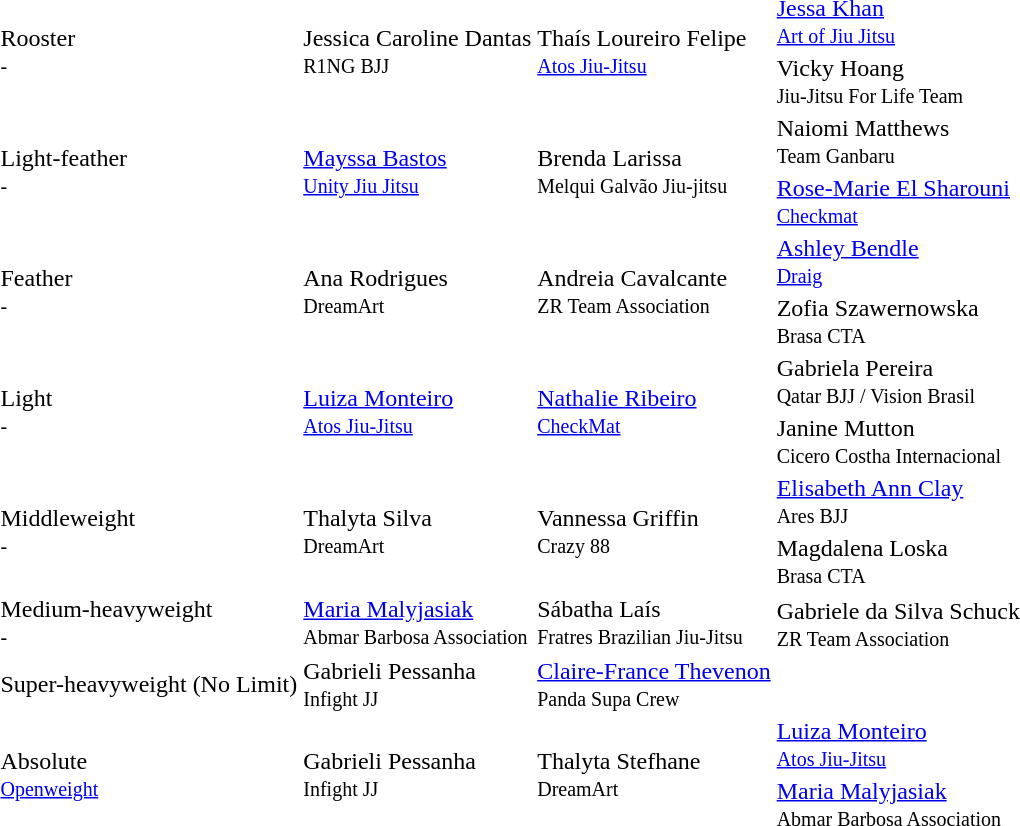<table>
<tr>
<td rowspan=2>Rooster<br><small>-</small></td>
<td rowspan=2> Jessica Caroline Dantas<br><small>R1NG BJJ</small></td>
<td rowspan=2> Thaís Loureiro Felipe<br><small><a href='#'>Atos Jiu-Jitsu</a></small></td>
<td> <a href='#'>Jessa Khan</a><br><small><a href='#'>Art of Jiu Jitsu</a></small></td>
</tr>
<tr>
<td> Vicky Hoang<br><small>Jiu-Jitsu For Life Team</small></td>
</tr>
<tr>
<td rowspan=2>Light-feather<br><small>-</small></td>
<td rowspan=2> <a href='#'>Mayssa Bastos</a><br><small><a href='#'>Unity Jiu Jitsu</a></small></td>
<td rowspan=2> Brenda Larissa<br><small>Melqui Galvão Jiu-jitsu</small></td>
<td> Naiomi Matthews<br><small>Team Ganbaru</small></td>
</tr>
<tr>
<td> <a href='#'>Rose-Marie El Sharouni</a><br><small><a href='#'>Checkmat</a></small></td>
</tr>
<tr>
<td rowspan=2>Feather<br><small>-</small></td>
<td rowspan=2> Ana Rodrigues<br><small>DreamArt</small></td>
<td rowspan=2> Andreia Cavalcante<br><small>ZR Team Association</small></td>
<td> <a href='#'>Ashley Bendle</a><br><small><a href='#'>Draig</a></small></td>
</tr>
<tr>
<td> Zofia Szawernowska<br><small>Brasa CTA</small></td>
</tr>
<tr>
<td rowspan=2>Light<br><small>-</small></td>
<td rowspan=2> <a href='#'>Luiza Monteiro</a><br><small><a href='#'>Atos Jiu-Jitsu</a></small></td>
<td rowspan=2> <a href='#'>Nathalie Ribeiro</a><br><small><a href='#'>CheckMat</a></small></td>
<td> Gabriela Pereira<br><small>Qatar BJJ / Vision Brasil</small></td>
</tr>
<tr>
<td> Janine Mutton<br><small>Cicero Costha Internacional</small></td>
</tr>
<tr>
<td rowspan=2>Middleweight<br><small>-</small></td>
<td rowspan=2> Thalyta Silva<br><small>DreamArt</small></td>
<td rowspan=2> Vannessa Griffin<br><small>Crazy 88</small></td>
<td> <a href='#'>Elisabeth Ann Clay</a><br><small>Ares BJJ</small></td>
</tr>
<tr>
<td> Magdalena Loska<br><small>Brasa CTA</small></td>
</tr>
<tr>
<td rowspan=2>Medium-heavyweight<br><small>-</small></td>
<td rowspan=2> <a href='#'>Maria Malyjasiak</a><br><small>Abmar Barbosa Association</small></td>
<td rowspan=2> Sábatha Laís<br><small>Fratres Brazilian Jiu-Jitsu</small></td>
</tr>
<tr>
<td> Gabriele da Silva Schuck<br><small>ZR Team Association</small></td>
</tr>
<tr>
<td rowspan=2>Super-heavyweight (No Limit)</td>
<td rowspan=2> Gabrieli Pessanha<br><small>Infight JJ</small></td>
<td rowspan=2> <a href='#'>Claire-France Thevenon</a><br><small>Panda Supa Crew</small></td>
</tr>
<tr>
<th></th>
</tr>
<tr>
<td rowspan=2>Absolute<br><small><a href='#'>Openweight</a></small></td>
<td rowspan=2> Gabrieli Pessanha<br><small>Infight JJ</small></td>
<td rowspan=2> Thalyta Stefhane<br><small>DreamArt</small></td>
<td> <a href='#'>Luiza Monteiro</a><br><small><a href='#'>Atos Jiu-Jitsu</a></small></td>
</tr>
<tr>
<td> <a href='#'>Maria Malyjasiak</a><br><small>Abmar Barbosa Association</small></td>
</tr>
<tr>
</tr>
</table>
